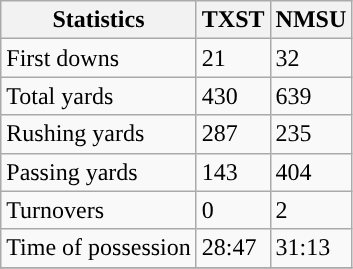<table class="wikitable">
<tr>
<th>Statistics</th>
<th>TXST</th>
<th>NMSU</th>
</tr>
<tr>
<td>First downs</td>
<td>21</td>
<td>32</td>
</tr>
<tr>
<td>Total yards</td>
<td>430</td>
<td>639</td>
</tr>
<tr>
<td>Rushing yards</td>
<td>287</td>
<td>235</td>
</tr>
<tr>
<td>Passing yards</td>
<td>143</td>
<td>404</td>
</tr>
<tr>
<td>Turnovers</td>
<td>0</td>
<td>2</td>
</tr>
<tr>
<td>Time of possession</td>
<td>28:47</td>
<td>31:13</td>
</tr>
<tr>
</tr>
</table>
